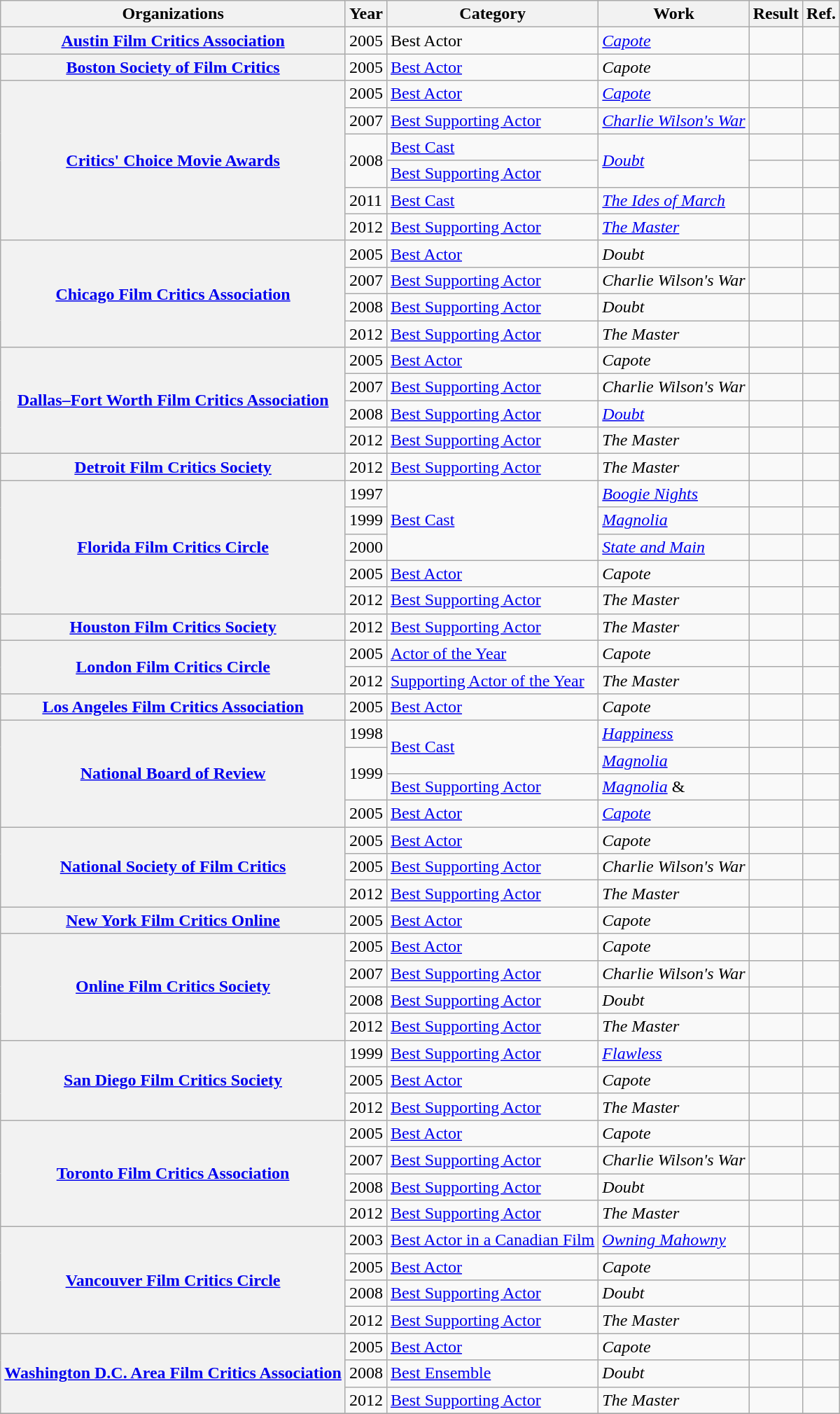<table class="wikitable sortable plainrowheaders">
<tr>
<th>Organizations</th>
<th>Year</th>
<th>Category</th>
<th>Work</th>
<th>Result</th>
<th class="unsortable">Ref.</th>
</tr>
<tr>
<th rowspan="1" scope="row"><a href='#'>Austin Film Critics Association</a></th>
<td>2005</td>
<td>Best Actor</td>
<td><em><a href='#'>Capote</a></em></td>
<td></td>
<td></td>
</tr>
<tr>
<th rowspan="1" scope="row"><a href='#'>Boston Society of Film Critics</a></th>
<td>2005</td>
<td><a href='#'>Best Actor</a></td>
<td><em>Capote</em></td>
<td></td>
<td></td>
</tr>
<tr>
<th rowspan="6" scope="row"><a href='#'>Critics' Choice Movie Awards</a></th>
<td>2005</td>
<td><a href='#'>Best Actor</a></td>
<td><em><a href='#'>Capote</a></em></td>
<td></td>
<td></td>
</tr>
<tr>
<td>2007</td>
<td><a href='#'>Best Supporting Actor</a></td>
<td><em><a href='#'>Charlie Wilson's War</a></em></td>
<td></td>
<td></td>
</tr>
<tr>
<td rowspan=2>2008</td>
<td><a href='#'>Best Cast</a></td>
<td rowspan=2><em><a href='#'>Doubt</a></em></td>
<td></td>
<td></td>
</tr>
<tr>
<td><a href='#'>Best Supporting Actor</a></td>
<td></td>
<td></td>
</tr>
<tr>
<td>2011</td>
<td><a href='#'>Best Cast</a></td>
<td><em><a href='#'>The Ides of March</a></em></td>
<td></td>
<td></td>
</tr>
<tr>
<td>2012</td>
<td><a href='#'>Best Supporting Actor</a></td>
<td><em><a href='#'>The Master</a></em></td>
<td></td>
<td></td>
</tr>
<tr>
<th rowspan="4" scope="row"><a href='#'>Chicago Film Critics Association</a></th>
<td>2005</td>
<td><a href='#'>Best Actor</a></td>
<td><em>Doubt</em></td>
<td></td>
<td></td>
</tr>
<tr>
<td>2007</td>
<td><a href='#'>Best Supporting Actor</a></td>
<td><em>Charlie Wilson's War</em></td>
<td></td>
<td></td>
</tr>
<tr>
<td>2008</td>
<td><a href='#'>Best Supporting Actor</a></td>
<td><em>Doubt</em></td>
<td></td>
<td></td>
</tr>
<tr>
<td>2012</td>
<td><a href='#'>Best Supporting Actor</a></td>
<td><em>The Master</em></td>
<td></td>
<td></td>
</tr>
<tr>
<th rowspan="4" scope="row"><a href='#'>Dallas–Fort Worth Film Critics Association</a></th>
<td>2005</td>
<td><a href='#'>Best Actor</a></td>
<td><em>Capote</em></td>
<td></td>
<td></td>
</tr>
<tr>
<td>2007</td>
<td><a href='#'>Best Supporting Actor</a></td>
<td><em>Charlie Wilson's War</em></td>
<td></td>
<td></td>
</tr>
<tr>
<td>2008</td>
<td><a href='#'>Best Supporting Actor</a></td>
<td><a href='#'><em>Doubt</em></a></td>
<td></td>
<td></td>
</tr>
<tr>
<td>2012</td>
<td><a href='#'>Best Supporting Actor</a></td>
<td><em>The Master</em></td>
<td></td>
<td></td>
</tr>
<tr>
<th rowspan="1" scope="row"><a href='#'>Detroit Film Critics Society</a></th>
<td>2012</td>
<td><a href='#'>Best Supporting Actor</a></td>
<td><em>The Master</em></td>
<td></td>
<td></td>
</tr>
<tr>
<th rowspan="5" scope="row"><a href='#'>Florida Film Critics Circle</a></th>
<td>1997</td>
<td rowspan="3"><a href='#'>Best Cast</a></td>
<td><em><a href='#'>Boogie Nights</a></em></td>
<td></td>
<td></td>
</tr>
<tr>
<td>1999</td>
<td><em><a href='#'>Magnolia</a></em></td>
<td></td>
<td></td>
</tr>
<tr>
<td>2000</td>
<td><em><a href='#'>State and Main</a></em></td>
<td></td>
<td></td>
</tr>
<tr>
<td>2005</td>
<td><a href='#'>Best Actor</a></td>
<td><em>Capote</em></td>
<td></td>
<td></td>
</tr>
<tr>
<td>2012</td>
<td><a href='#'>Best Supporting Actor</a></td>
<td><em>The Master</em></td>
<td></td>
<td></td>
</tr>
<tr>
<th rowspan="1" scope="row"><a href='#'>Houston Film Critics Society</a></th>
<td>2012</td>
<td><a href='#'>Best Supporting Actor</a></td>
<td><em>The Master</em></td>
<td></td>
<td></td>
</tr>
<tr>
<th rowspan="2" scope="row"><a href='#'>London Film Critics Circle</a></th>
<td>2005</td>
<td><a href='#'>Actor of the Year</a></td>
<td><em>Capote</em></td>
<td></td>
<td></td>
</tr>
<tr>
<td>2012</td>
<td><a href='#'>Supporting Actor of the Year</a></td>
<td><em>The Master</em></td>
<td></td>
<td></td>
</tr>
<tr>
<th rowspan="1" scope="row"><a href='#'>Los Angeles Film Critics Association</a></th>
<td>2005</td>
<td><a href='#'>Best Actor</a></td>
<td><em>Capote</em></td>
<td></td>
<td></td>
</tr>
<tr>
<th rowspan="4" scope="row"><a href='#'>National Board of Review</a></th>
<td>1998</td>
<td rowspan=2><a href='#'>Best Cast</a></td>
<td><em><a href='#'>Happiness</a></em></td>
<td></td>
<td></td>
</tr>
<tr>
<td rowspan=2>1999</td>
<td><em><a href='#'>Magnolia</a></em></td>
<td></td>
<td></td>
</tr>
<tr>
<td><a href='#'>Best Supporting Actor</a></td>
<td><em><a href='#'>Magnolia</a></em> & <em></em></td>
<td></td>
<td></td>
</tr>
<tr>
<td>2005</td>
<td><a href='#'>Best Actor</a></td>
<td><em><a href='#'>Capote</a></em></td>
<td></td>
<td></td>
</tr>
<tr>
<th rowspan="3" scope="row"><a href='#'>National Society of Film Critics</a></th>
<td>2005</td>
<td><a href='#'>Best Actor</a></td>
<td><em>Capote</em></td>
<td></td>
<td></td>
</tr>
<tr>
<td>2005</td>
<td><a href='#'>Best Supporting Actor</a></td>
<td><em>Charlie Wilson's War</em></td>
<td></td>
<td></td>
</tr>
<tr>
<td>2012</td>
<td><a href='#'>Best Supporting Actor</a></td>
<td><em>The Master</em></td>
<td></td>
<td></td>
</tr>
<tr>
<th rowspan="1" scope="row"><a href='#'>New York Film Critics Online</a></th>
<td>2005</td>
<td><a href='#'>Best Actor</a></td>
<td><em>Capote</em></td>
<td></td>
<td></td>
</tr>
<tr>
<th rowspan="4" scope="row"><a href='#'>Online Film Critics Society</a></th>
<td>2005</td>
<td><a href='#'>Best Actor</a></td>
<td><em>Capote</em></td>
<td></td>
<td></td>
</tr>
<tr>
<td>2007</td>
<td><a href='#'>Best Supporting Actor</a></td>
<td><em>Charlie Wilson's War</em></td>
<td></td>
<td></td>
</tr>
<tr>
<td>2008</td>
<td><a href='#'>Best Supporting Actor</a></td>
<td><em>Doubt</em></td>
<td></td>
<td></td>
</tr>
<tr>
<td>2012</td>
<td><a href='#'>Best Supporting Actor</a></td>
<td><em>The Master</em></td>
<td></td>
<td></td>
</tr>
<tr>
<th rowspan="3" scope="row"><a href='#'>San Diego Film Critics Society</a></th>
<td>1999</td>
<td><a href='#'>Best Supporting Actor</a></td>
<td><em><a href='#'>Flawless</a></em></td>
<td></td>
<td></td>
</tr>
<tr>
<td>2005</td>
<td><a href='#'>Best Actor</a></td>
<td><em>Capote</em></td>
<td></td>
<td></td>
</tr>
<tr>
<td>2012</td>
<td><a href='#'>Best Supporting Actor</a></td>
<td><em>The Master</em></td>
<td></td>
<td></td>
</tr>
<tr>
<th rowspan="4" scope="row"><a href='#'>Toronto Film Critics Association</a></th>
<td>2005</td>
<td><a href='#'>Best Actor</a></td>
<td><em>Capote</em></td>
<td></td>
<td></td>
</tr>
<tr>
<td>2007</td>
<td><a href='#'>Best Supporting Actor</a></td>
<td><em>Charlie Wilson's War</em></td>
<td></td>
<td></td>
</tr>
<tr>
<td>2008</td>
<td><a href='#'>Best Supporting Actor</a></td>
<td><em>Doubt</em></td>
<td></td>
<td></td>
</tr>
<tr>
<td>2012</td>
<td><a href='#'>Best Supporting Actor</a></td>
<td><em>The Master</em></td>
<td></td>
<td></td>
</tr>
<tr>
<th rowspan="4" scope="row"><a href='#'>Vancouver Film Critics Circle</a></th>
<td>2003</td>
<td><a href='#'>Best Actor in a Canadian Film</a></td>
<td><em><a href='#'>Owning Mahowny</a></em></td>
<td></td>
<td></td>
</tr>
<tr>
<td>2005</td>
<td><a href='#'>Best Actor</a></td>
<td><em>Capote</em></td>
<td></td>
<td></td>
</tr>
<tr>
<td>2008</td>
<td><a href='#'>Best Supporting Actor</a></td>
<td><em>Doubt</em></td>
<td></td>
<td></td>
</tr>
<tr>
<td>2012</td>
<td><a href='#'>Best Supporting Actor</a></td>
<td><em>The Master</em></td>
<td></td>
<td></td>
</tr>
<tr>
<th rowspan="3" scope="row"><a href='#'>Washington D.C. Area Film Critics Association</a></th>
<td>2005</td>
<td><a href='#'>Best Actor</a></td>
<td><em>Capote</em></td>
<td></td>
<td></td>
</tr>
<tr>
<td>2008</td>
<td><a href='#'>Best Ensemble</a></td>
<td><em>Doubt</em></td>
<td></td>
<td></td>
</tr>
<tr>
<td>2012</td>
<td><a href='#'>Best Supporting Actor</a></td>
<td><em>The Master</em></td>
<td></td>
<td></td>
</tr>
<tr>
</tr>
</table>
